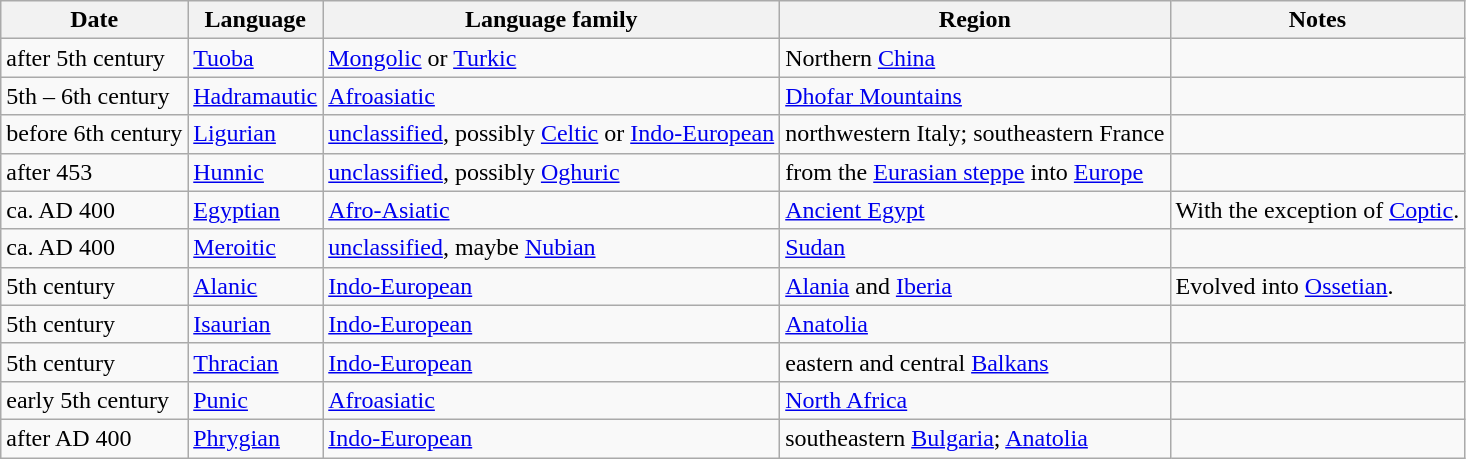<table class="wikitable sortable" border="1">
<tr>
<th>Date</th>
<th>Language</th>
<th>Language family</th>
<th>Region</th>
<th>Notes</th>
</tr>
<tr>
<td>after 5th century</td>
<td><a href='#'>Tuoba</a></td>
<td><a href='#'>Mongolic</a> or <a href='#'>Turkic</a></td>
<td>Northern <a href='#'>China</a></td>
<td></td>
</tr>
<tr>
<td>5th – 6th century</td>
<td><a href='#'>Hadramautic</a></td>
<td><a href='#'>Afroasiatic</a></td>
<td><a href='#'>Dhofar Mountains</a></td>
<td></td>
</tr>
<tr>
<td>before 6th century</td>
<td><a href='#'>Ligurian</a></td>
<td><a href='#'>unclassified</a>, possibly <a href='#'>Celtic</a> or <a href='#'>Indo-European</a></td>
<td>northwestern Italy; southeastern France</td>
<td></td>
</tr>
<tr>
<td>after 453</td>
<td><a href='#'>Hunnic</a></td>
<td><a href='#'>unclassified</a>, possibly <a href='#'>Oghuric</a></td>
<td>from the <a href='#'>Eurasian steppe</a> into <a href='#'>Europe</a></td>
<td></td>
</tr>
<tr>
<td>ca. AD 400</td>
<td><a href='#'>Egyptian</a></td>
<td><a href='#'>Afro-Asiatic</a></td>
<td><a href='#'>Ancient Egypt</a></td>
<td> With the exception of <a href='#'>Coptic</a>.</td>
</tr>
<tr>
<td>ca. AD 400</td>
<td><a href='#'>Meroitic</a></td>
<td><a href='#'>unclassified</a>, maybe <a href='#'>Nubian</a></td>
<td><a href='#'>Sudan</a></td>
<td></td>
</tr>
<tr>
<td>5th century</td>
<td><a href='#'>Alanic</a></td>
<td><a href='#'>Indo-European</a></td>
<td><a href='#'>Alania</a> and <a href='#'>Iberia</a></td>
<td> Evolved into <a href='#'>Ossetian</a>.</td>
</tr>
<tr>
<td>5th century</td>
<td><a href='#'>Isaurian</a></td>
<td><a href='#'>Indo-European</a></td>
<td><a href='#'>Anatolia</a></td>
<td></td>
</tr>
<tr>
<td>5th century</td>
<td><a href='#'>Thracian</a></td>
<td><a href='#'>Indo-European</a></td>
<td>eastern and central <a href='#'>Balkans</a></td>
<td></td>
</tr>
<tr>
<td>early 5th century</td>
<td><a href='#'>Punic</a></td>
<td><a href='#'>Afroasiatic</a></td>
<td><a href='#'>North Africa</a></td>
<td></td>
</tr>
<tr>
<td>after AD 400</td>
<td><a href='#'>Phrygian</a></td>
<td><a href='#'>Indo-European</a></td>
<td>southeastern <a href='#'>Bulgaria</a>; <a href='#'>Anatolia</a></td>
<td></td>
</tr>
</table>
